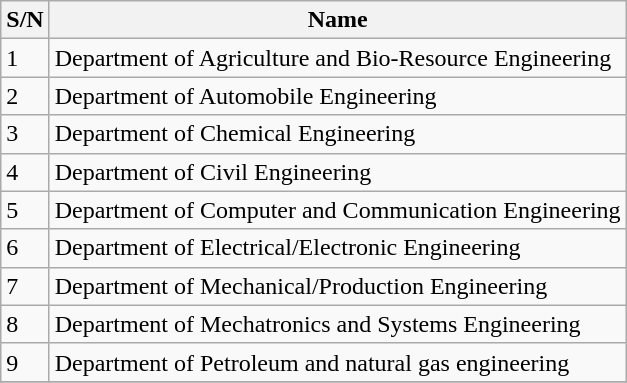<table class="wikitable">
<tr>
<th>S/N</th>
<th>Name</th>
</tr>
<tr>
<td>1</td>
<td>Department of Agriculture and Bio-Resource Engineering</td>
</tr>
<tr>
<td>2</td>
<td>Department of Automobile Engineering</td>
</tr>
<tr 6>
<td>3</td>
<td>Department of Chemical Engineering</td>
</tr>
<tr>
<td>4</td>
<td>Department of Civil Engineering</td>
</tr>
<tr>
<td>5</td>
<td>Department of Computer and Communication Engineering</td>
</tr>
<tr>
<td>6</td>
<td>Department of Electrical/Electronic Engineering</td>
</tr>
<tr>
<td>7</td>
<td>Department of Mechanical/Production Engineering</td>
</tr>
<tr>
<td>8</td>
<td>Department of Mechatronics and Systems Engineering</td>
</tr>
<tr>
<td>9</td>
<td>Department of Petroleum and natural gas engineering</td>
</tr>
<tr>
</tr>
</table>
